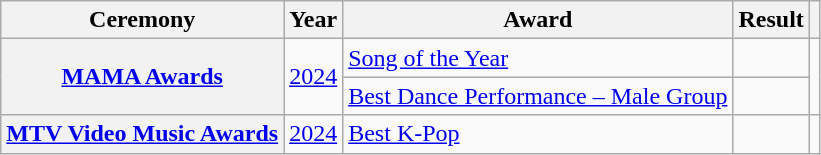<table class="wikitable plainrowheaders">
<tr>
<th scope="col">Ceremony</th>
<th scope="col">Year</th>
<th scope="col">Award</th>
<th scope="col">Result</th>
<th scope="col" class="unsortable"></th>
</tr>
<tr>
<th scope="row" rowspan="2"><a href='#'>MAMA Awards</a></th>
<td style="text-align:center" rowspan="2"><a href='#'>2024</a></td>
<td><a href='#'>Song of the Year</a></td>
<td></td>
<td style="text-align:center" rowspan="2"></td>
</tr>
<tr>
<td><a href='#'>Best Dance Performance – Male Group</a></td>
<td></td>
</tr>
<tr>
<th scope="row"><a href='#'>MTV Video Music Awards</a></th>
<td style="text-align:center"><a href='#'>2024</a></td>
<td><a href='#'>Best K-Pop</a></td>
<td></td>
<td style="text-align:center"></td>
</tr>
</table>
